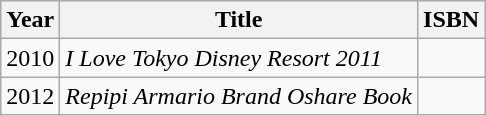<table class="wikitable">
<tr>
<th>Year</th>
<th>Title</th>
<th>ISBN</th>
</tr>
<tr>
<td>2010</td>
<td><em>I Love Tokyo Disney Resort 2011</em></td>
<td></td>
</tr>
<tr>
<td>2012</td>
<td><em>Repipi Armario Brand Oshare Book</em></td>
<td></td>
</tr>
</table>
